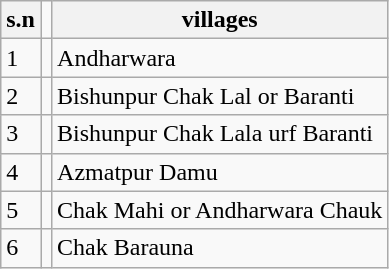<table class="wikitable">
<tr>
<th>s.n</th>
<td></td>
<th>villages</th>
</tr>
<tr>
<td>1</td>
<td></td>
<td>Andharwara</td>
</tr>
<tr>
<td>2</td>
<td></td>
<td>Bishunpur Chak Lal or Baranti</td>
</tr>
<tr>
<td>3</td>
<td></td>
<td>Bishunpur Chak Lala urf Baranti</td>
</tr>
<tr>
<td>4</td>
<td></td>
<td>Azmatpur Damu</td>
</tr>
<tr>
<td>5</td>
<td></td>
<td>Chak Mahi or Andharwara Chauk</td>
</tr>
<tr>
<td>6</td>
<td></td>
<td>Chak Barauna</td>
</tr>
</table>
